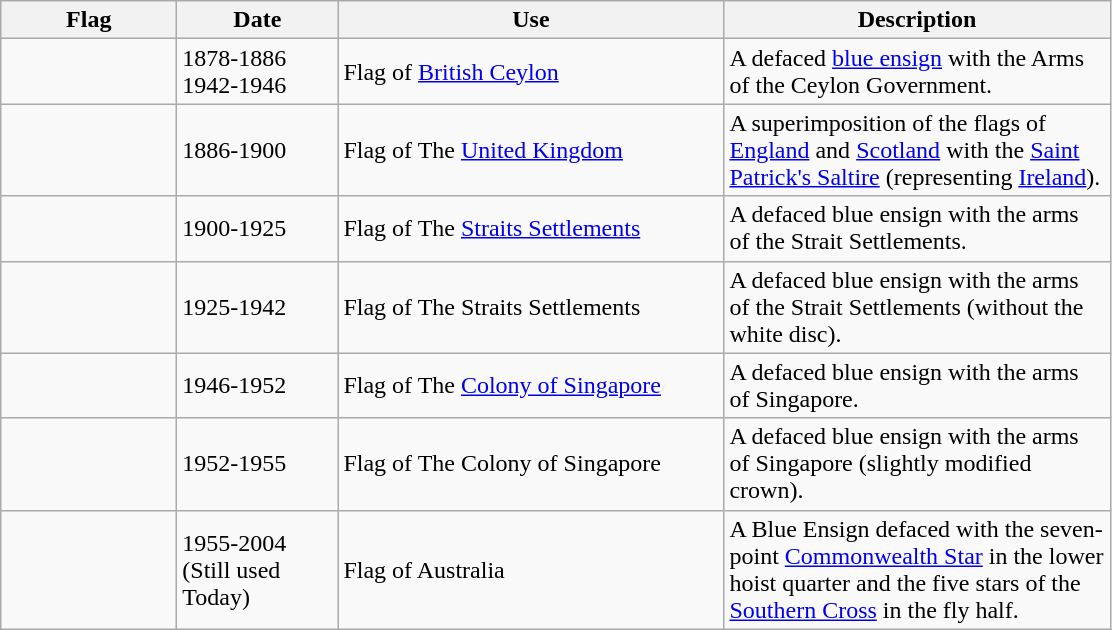<table class="wikitable">
<tr>
<th style="width:110px;">Flag</th>
<th style="width:100px;">Date</th>
<th style="width:250px;">Use</th>
<th style="width:250px;">Description</th>
</tr>
<tr>
<td></td>
<td>1878-1886<br>1942-1946</td>
<td>Flag of <a href='#'>British Ceylon</a></td>
<td>A defaced <a href='#'>blue ensign</a> with the Arms of the Ceylon Government.</td>
</tr>
<tr>
<td></td>
<td>1886-1900</td>
<td>Flag of The <a href='#'>United Kingdom</a></td>
<td>A superimposition of the flags of <a href='#'>England</a> and <a href='#'>Scotland</a> with the <a href='#'>Saint Patrick's Saltire</a> (representing <a href='#'>Ireland</a>).</td>
</tr>
<tr>
<td></td>
<td>1900-1925</td>
<td>Flag of The <a href='#'>Straits Settlements</a></td>
<td>A defaced blue ensign with the arms of the Strait Settlements.</td>
</tr>
<tr>
<td></td>
<td>1925-1942</td>
<td>Flag of The Straits Settlements</td>
<td>A defaced blue ensign with the arms of the Strait Settlements (without the white disc).</td>
</tr>
<tr>
<td></td>
<td>1946-1952</td>
<td>Flag of The <a href='#'>Colony of Singapore</a></td>
<td>A defaced blue ensign with the arms of Singapore.</td>
</tr>
<tr>
<td></td>
<td>1952-1955</td>
<td>Flag of The Colony of Singapore</td>
<td>A defaced blue ensign with the arms of Singapore (slightly modified crown).</td>
</tr>
<tr>
<td></td>
<td>1955-2004 (Still used Today)</td>
<td>Flag of Australia</td>
<td>A Blue Ensign defaced with the seven-point <a href='#'>Commonwealth Star</a> in the lower hoist quarter and the five stars of the <a href='#'>Southern Cross</a> in the fly half.</td>
</tr>
</table>
